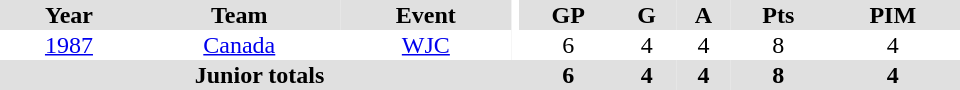<table border="0" cellpadding="1" cellspacing="0" ID="Table3" style="text-align:center; width:40em">
<tr bgcolor="#e0e0e0">
<th>Year</th>
<th>Team</th>
<th>Event</th>
<th rowspan="102" bgcolor="#ffffff"></th>
<th>GP</th>
<th>G</th>
<th>A</th>
<th>Pts</th>
<th>PIM</th>
</tr>
<tr>
<td><a href='#'>1987</a></td>
<td><a href='#'>Canada</a></td>
<td><a href='#'>WJC</a></td>
<td>6</td>
<td>4</td>
<td>4</td>
<td>8</td>
<td>4</td>
</tr>
<tr bgcolor="#e0e0e0">
<th colspan="4">Junior totals</th>
<th>6</th>
<th>4</th>
<th>4</th>
<th>8</th>
<th>4</th>
</tr>
</table>
